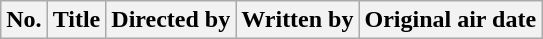<table class="wikitable plainrowheaders">
<tr>
<th style="background:#;">No.</th>
<th style="background:#;">Title</th>
<th style="background:#;">Directed by</th>
<th style="background:#;">Written by</th>
<th style="background:#;">Original air date<br>











</th>
</tr>
</table>
